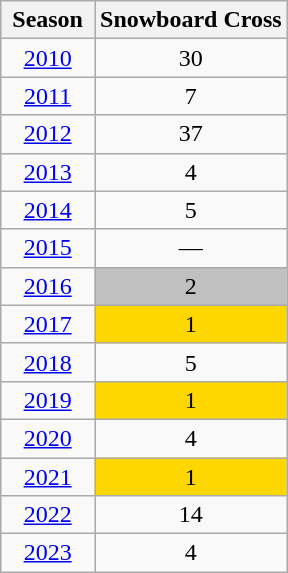<table class=wikitable style="text-align:center">
<tr>
<th> Season </th>
<th>Snowboard Cross</th>
</tr>
<tr>
<td><a href='#'>2010</a></td>
<td>30</td>
</tr>
<tr>
<td><a href='#'>2011</a></td>
<td>7</td>
</tr>
<tr>
<td><a href='#'>2012</a></td>
<td>37</td>
</tr>
<tr>
<td><a href='#'>2013</a></td>
<td>4</td>
</tr>
<tr>
<td><a href='#'>2014</a></td>
<td>5</td>
</tr>
<tr>
<td><a href='#'>2015</a></td>
<td>—</td>
</tr>
<tr>
<td><a href='#'>2016</a></td>
<td bgcolor="silver">2</td>
</tr>
<tr>
<td><a href='#'>2017</a></td>
<td bgcolor="gold">1</td>
</tr>
<tr>
<td><a href='#'>2018</a></td>
<td>5</td>
</tr>
<tr>
<td><a href='#'>2019</a></td>
<td bgcolor="gold">1</td>
</tr>
<tr>
<td><a href='#'>2020</a></td>
<td>4</td>
</tr>
<tr>
<td><a href='#'>2021</a></td>
<td bgcolor="gold">1</td>
</tr>
<tr>
<td><a href='#'>2022</a></td>
<td>14</td>
</tr>
<tr>
<td><a href='#'>2023</a></td>
<td>4</td>
</tr>
</table>
